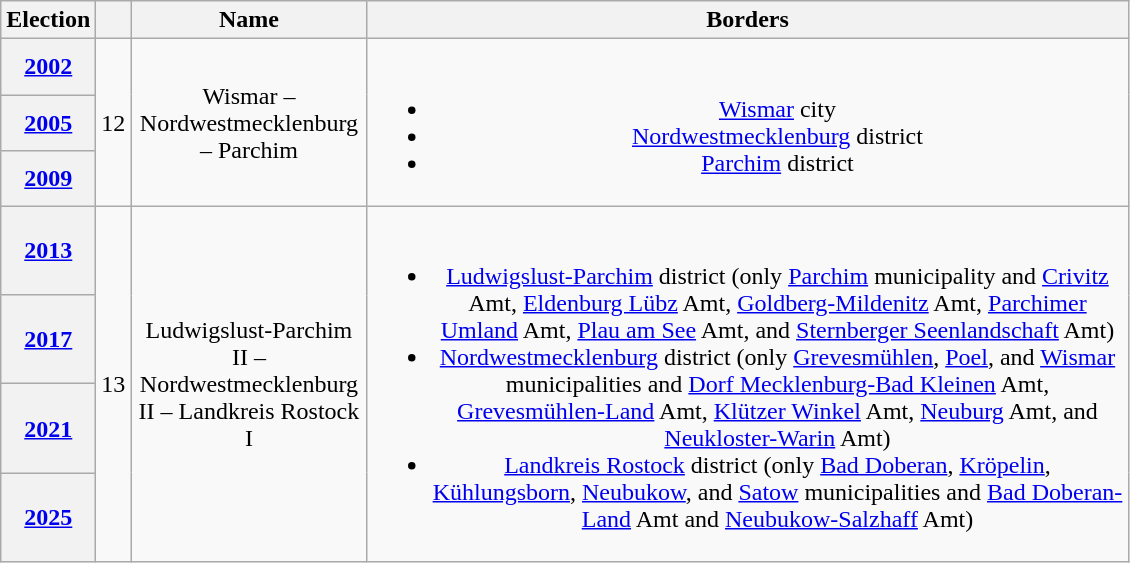<table class=wikitable style="text-align:center">
<tr>
<th>Election</th>
<th></th>
<th width=150px>Name</th>
<th width=500px>Borders</th>
</tr>
<tr>
<th><a href='#'>2002</a></th>
<td rowspan=3>12</td>
<td rowspan=3>Wismar – Nordwestmecklenburg – Parchim</td>
<td rowspan=3><br><ul><li><a href='#'>Wismar</a> city</li><li><a href='#'>Nordwestmecklenburg</a> district</li><li><a href='#'>Parchim</a> district</li></ul></td>
</tr>
<tr>
<th><a href='#'>2005</a></th>
</tr>
<tr>
<th><a href='#'>2009</a></th>
</tr>
<tr>
<th><a href='#'>2013</a></th>
<td rowspan=4>13</td>
<td rowspan=4>Ludwigslust-Parchim II – Nordwestmecklenburg II – Landkreis Rostock I</td>
<td rowspan=4><br><ul><li><a href='#'>Ludwigslust-Parchim</a> district (only <a href='#'>Parchim</a> municipality and <a href='#'>Crivitz</a> Amt, <a href='#'>Eldenburg Lübz</a> Amt, <a href='#'>Goldberg-Mildenitz</a> Amt, <a href='#'>Parchimer Umland</a> Amt, <a href='#'>Plau am See</a> Amt, and <a href='#'>Sternberger Seenlandschaft</a> Amt)</li><li><a href='#'>Nordwestmecklenburg</a> district (only <a href='#'>Grevesmühlen</a>, <a href='#'>Poel</a>, and <a href='#'>Wismar</a> municipalities and <a href='#'>Dorf Mecklenburg-Bad Kleinen</a> Amt, <a href='#'>Grevesmühlen-Land</a> Amt, <a href='#'>Klützer Winkel</a> Amt, <a href='#'>Neuburg</a> Amt, and <a href='#'>Neukloster-Warin</a> Amt)</li><li><a href='#'>Landkreis Rostock</a> district (only <a href='#'>Bad Doberan</a>, <a href='#'>Kröpelin</a>, <a href='#'>Kühlungsborn</a>, <a href='#'>Neubukow</a>, and <a href='#'>Satow</a> municipalities and <a href='#'>Bad Doberan-Land</a> Amt and <a href='#'>Neubukow-Salzhaff</a> Amt)</li></ul></td>
</tr>
<tr>
<th><a href='#'>2017</a></th>
</tr>
<tr>
<th><a href='#'>2021</a></th>
</tr>
<tr>
<th><a href='#'>2025</a></th>
</tr>
</table>
